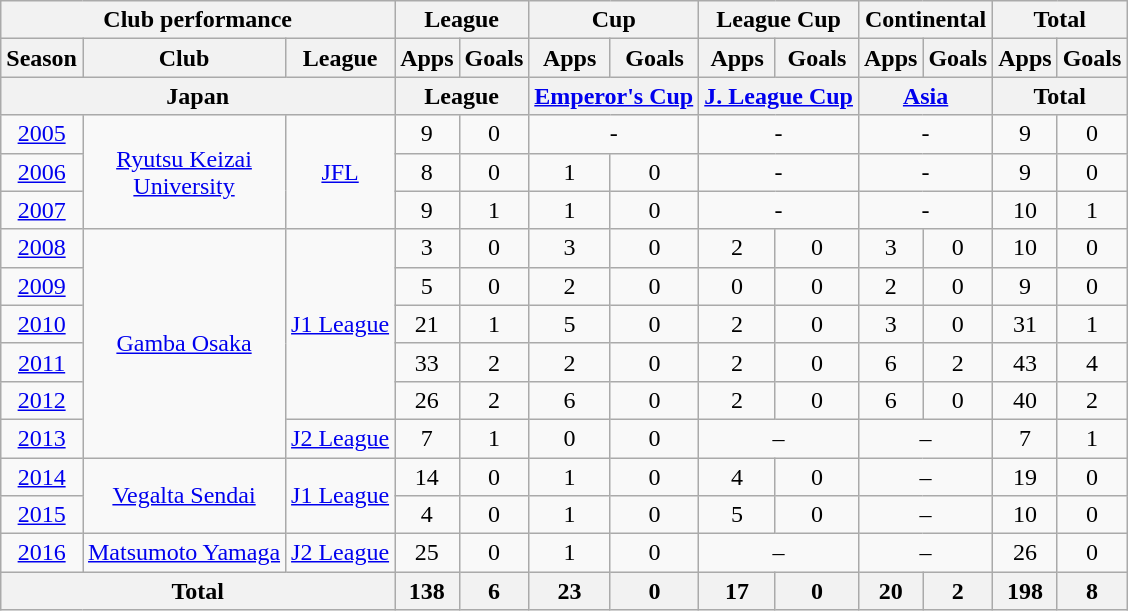<table class="wikitable" style="text-align:center;">
<tr>
<th colspan=3>Club performance</th>
<th colspan=2>League</th>
<th colspan=2>Cup</th>
<th colspan=2>League Cup</th>
<th colspan=2>Continental</th>
<th colspan=2>Total</th>
</tr>
<tr>
<th>Season</th>
<th>Club</th>
<th>League</th>
<th>Apps</th>
<th>Goals</th>
<th>Apps</th>
<th>Goals</th>
<th>Apps</th>
<th>Goals</th>
<th>Apps</th>
<th>Goals</th>
<th>Apps</th>
<th>Goals</th>
</tr>
<tr>
<th colspan=3>Japan</th>
<th colspan=2>League</th>
<th colspan=2><a href='#'>Emperor's Cup</a></th>
<th colspan=2><a href='#'>J. League Cup</a></th>
<th colspan=2><a href='#'>Asia</a></th>
<th colspan=2>Total</th>
</tr>
<tr>
<td><a href='#'>2005</a></td>
<td rowspan="3"><a href='#'>Ryutsu Keizai<br>University</a></td>
<td rowspan="3"><a href='#'>JFL</a></td>
<td>9</td>
<td>0</td>
<td colspan="2">-</td>
<td colspan="2">-</td>
<td colspan="2">-</td>
<td>9</td>
<td>0</td>
</tr>
<tr>
<td><a href='#'>2006</a></td>
<td>8</td>
<td>0</td>
<td>1</td>
<td>0</td>
<td colspan="2">-</td>
<td colspan="2">-</td>
<td>9</td>
<td>0</td>
</tr>
<tr>
<td><a href='#'>2007</a></td>
<td>9</td>
<td>1</td>
<td>1</td>
<td>0</td>
<td colspan="2">-</td>
<td colspan="2">-</td>
<td>10</td>
<td>1</td>
</tr>
<tr>
<td><a href='#'>2008</a></td>
<td rowspan="6"><a href='#'>Gamba Osaka</a></td>
<td rowspan="5"><a href='#'>J1 League</a></td>
<td>3</td>
<td>0</td>
<td>3</td>
<td>0</td>
<td>2</td>
<td>0</td>
<td>3</td>
<td>0</td>
<td>10</td>
<td>0</td>
</tr>
<tr>
<td><a href='#'>2009</a></td>
<td>5</td>
<td>0</td>
<td>2</td>
<td>0</td>
<td>0</td>
<td>0</td>
<td>2</td>
<td>0</td>
<td>9</td>
<td>0</td>
</tr>
<tr>
<td><a href='#'>2010</a></td>
<td>21</td>
<td>1</td>
<td>5</td>
<td>0</td>
<td>2</td>
<td>0</td>
<td>3</td>
<td>0</td>
<td>31</td>
<td>1</td>
</tr>
<tr>
<td><a href='#'>2011</a></td>
<td>33</td>
<td>2</td>
<td>2</td>
<td>0</td>
<td>2</td>
<td>0</td>
<td>6</td>
<td>2</td>
<td>43</td>
<td>4</td>
</tr>
<tr>
<td><a href='#'>2012</a></td>
<td>26</td>
<td>2</td>
<td>6</td>
<td>0</td>
<td>2</td>
<td>0</td>
<td>6</td>
<td>0</td>
<td>40</td>
<td>2</td>
</tr>
<tr>
<td><a href='#'>2013</a></td>
<td rowspan="1"><a href='#'>J2 League</a></td>
<td>7</td>
<td>1</td>
<td>0</td>
<td>0</td>
<td colspan="2">–</td>
<td colspan="2">–</td>
<td>7</td>
<td>1</td>
</tr>
<tr>
<td><a href='#'>2014</a></td>
<td rowspan="2"><a href='#'>Vegalta Sendai</a></td>
<td rowspan="2"><a href='#'>J1 League</a></td>
<td>14</td>
<td>0</td>
<td>1</td>
<td>0</td>
<td>4</td>
<td>0</td>
<td colspan="2">–</td>
<td>19</td>
<td>0</td>
</tr>
<tr>
<td><a href='#'>2015</a></td>
<td>4</td>
<td>0</td>
<td>1</td>
<td>0</td>
<td>5</td>
<td>0</td>
<td colspan="2">–</td>
<td>10</td>
<td>0</td>
</tr>
<tr>
<td><a href='#'>2016</a></td>
<td rowspan="1"><a href='#'>Matsumoto Yamaga</a></td>
<td rowspan="1"><a href='#'>J2 League</a></td>
<td>25</td>
<td>0</td>
<td>1</td>
<td>0</td>
<td colspan="2">–</td>
<td colspan="2">–</td>
<td>26</td>
<td>0</td>
</tr>
<tr>
<th colspan=3>Total</th>
<th>138</th>
<th>6</th>
<th>23</th>
<th>0</th>
<th>17</th>
<th>0</th>
<th>20</th>
<th>2</th>
<th>198</th>
<th>8</th>
</tr>
</table>
